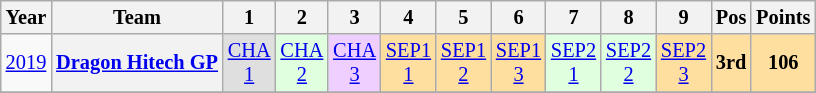<table class="wikitable" style="text-align:center; font-size:85%">
<tr>
<th>Year</th>
<th>Team</th>
<th>1</th>
<th>2</th>
<th>3</th>
<th>4</th>
<th>5</th>
<th>6</th>
<th>7</th>
<th>8</th>
<th>9</th>
<th>Pos</th>
<th>Points</th>
</tr>
<tr>
<td><a href='#'>2019</a></td>
<th nowrap><a href='#'>Dragon Hitech GP</a></th>
<td style="background:#DFDFDF;"><a href='#'>CHA<br>1</a><br></td>
<td style="background:#DFFFDF;"><a href='#'>CHA<br>2</a><br></td>
<td style="background:#EFCFFF;"><a href='#'>CHA<br>3</a><br></td>
<td style="background:#FFDF9F;"><a href='#'>SEP1<br>1</a><br></td>
<td style="background:#FFDF9F;"><a href='#'>SEP1<br>2</a><br></td>
<td style="background:#FFDF9F;"><a href='#'>SEP1<br>3</a><br></td>
<td style="background:#DFFFDF;"><a href='#'>SEP2<br>1</a><br></td>
<td style="background:#DFFFDF;"><a href='#'>SEP2<br>2</a><br></td>
<td style="background:#FFDF9F;"><a href='#'>SEP2<br>3</a><br></td>
<th style="background:#FFDF9F;">3rd</th>
<th style="background:#FFDF9F;">106</th>
</tr>
<tr>
</tr>
</table>
